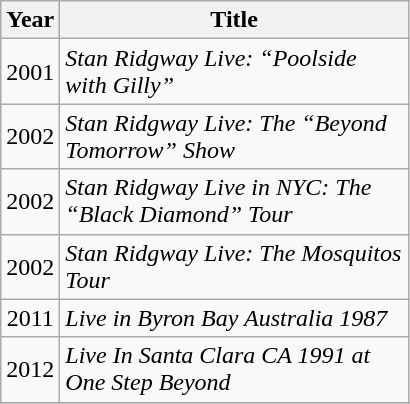<table class=wikitable style=text-align:center;>
<tr>
<th style="width:25px;">Year</th>
<th style="width:225px;">Title</th>
</tr>
<tr>
<td>2001</td>
<td align=left><em>Stan Ridgway Live: “Poolside with Gilly”</em></td>
</tr>
<tr>
<td>2002</td>
<td align=left><em>Stan Ridgway Live: The “Beyond Tomorrow” Show</em></td>
</tr>
<tr>
<td>2002</td>
<td align=left><em>Stan Ridgway Live in NYC: The “Black Diamond” Tour</em></td>
</tr>
<tr>
<td>2002</td>
<td align=left><em>Stan Ridgway Live: The Mosquitos Tour</em></td>
</tr>
<tr>
<td>2011</td>
<td align=left><em>Live in Byron Bay Australia 1987</em></td>
</tr>
<tr>
<td>2012</td>
<td align=left><em>Live In Santa Clara CA 1991 at One Step Beyond</em></td>
</tr>
<tr>
</tr>
</table>
